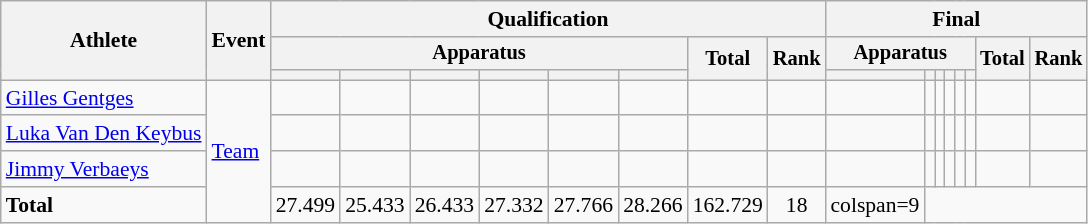<table class="wikitable" style="font-size:90%">
<tr>
<th rowspan=3>Athlete</th>
<th rowspan=3>Event</th>
<th colspan =8>Qualification</th>
<th colspan =8>Final</th>
</tr>
<tr style="font-size:95%">
<th colspan=6>Apparatus</th>
<th rowspan=2>Total</th>
<th rowspan=2>Rank</th>
<th colspan=6>Apparatus</th>
<th rowspan=2>Total</th>
<th rowspan=2>Rank</th>
</tr>
<tr style="font-size:95%">
<th></th>
<th></th>
<th></th>
<th></th>
<th></th>
<th></th>
<th></th>
<th></th>
<th></th>
<th></th>
<th></th>
<th></th>
</tr>
<tr align=center>
<td align=left><a href='#'>Gilles Gentges</a></td>
<td style="text-align:left;" rowspan="4"><a href='#'>Team</a></td>
<td></td>
<td></td>
<td></td>
<td></td>
<td></td>
<td></td>
<td></td>
<td></td>
<td></td>
<td></td>
<td></td>
<td></td>
<td></td>
<td></td>
<td></td>
<td></td>
</tr>
<tr align=center>
<td align=left><a href='#'>Luka Van Den Keybus</a></td>
<td></td>
<td></td>
<td></td>
<td></td>
<td></td>
<td></td>
<td></td>
<td></td>
<td></td>
<td></td>
<td></td>
<td></td>
<td></td>
<td></td>
<td></td>
<td></td>
</tr>
<tr align=center>
<td align=left><a href='#'>Jimmy Verbaeys</a></td>
<td></td>
<td></td>
<td></td>
<td></td>
<td></td>
<td></td>
<td></td>
<td></td>
<td></td>
<td></td>
<td></td>
<td></td>
<td></td>
<td></td>
<td></td>
<td></td>
</tr>
<tr align=center>
<td align=left><strong>Total</strong></td>
<td>27.499</td>
<td>25.433</td>
<td>26.433</td>
<td>27.332</td>
<td>27.766</td>
<td>28.266</td>
<td>162.729</td>
<td>18</td>
<td>colspan=9 </td>
</tr>
</table>
